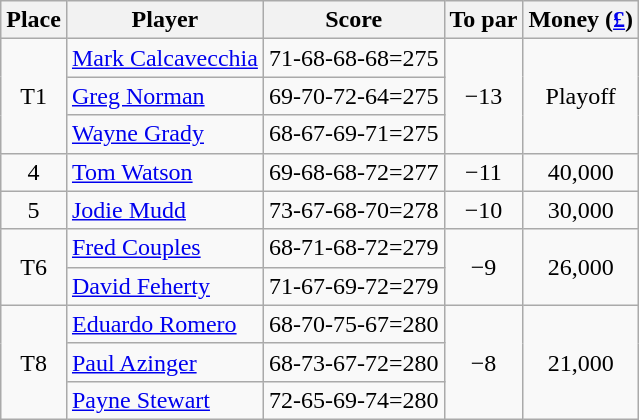<table class="wikitable">
<tr>
<th>Place</th>
<th>Player</th>
<th>Score</th>
<th>To par</th>
<th>Money (<a href='#'>£</a>)</th>
</tr>
<tr>
<td rowspan=3 align="center">T1</td>
<td> <a href='#'>Mark Calcavecchia</a></td>
<td>71-68-68-68=275</td>
<td rowspan=3 align="center">−13</td>
<td rowspan=3 align=center>Playoff</td>
</tr>
<tr>
<td> <a href='#'>Greg Norman</a></td>
<td>69-70-72-64=275</td>
</tr>
<tr>
<td> <a href='#'>Wayne Grady</a></td>
<td>68-67-69-71=275</td>
</tr>
<tr>
<td align="center">4</td>
<td> <a href='#'>Tom Watson</a></td>
<td>69-68-68-72=277</td>
<td align="center">−11</td>
<td align=center>40,000</td>
</tr>
<tr>
<td align="center">5</td>
<td> <a href='#'>Jodie Mudd</a></td>
<td>73-67-68-70=278</td>
<td align="center">−10</td>
<td align=center>30,000</td>
</tr>
<tr>
<td rowspan=2 align="center">T6</td>
<td> <a href='#'>Fred Couples</a></td>
<td>68-71-68-72=279</td>
<td rowspan=2 align="center">−9</td>
<td rowspan=2 align=center>26,000</td>
</tr>
<tr>
<td> <a href='#'>David Feherty</a></td>
<td>71-67-69-72=279</td>
</tr>
<tr>
<td rowspan=3 align="center">T8</td>
<td> <a href='#'>Eduardo Romero</a></td>
<td>68-70-75-67=280</td>
<td rowspan=3 align="center">−8</td>
<td rowspan=3 align=center>21,000</td>
</tr>
<tr>
<td> <a href='#'>Paul Azinger</a></td>
<td>68-73-67-72=280</td>
</tr>
<tr>
<td> <a href='#'>Payne Stewart</a></td>
<td>72-65-69-74=280</td>
</tr>
</table>
